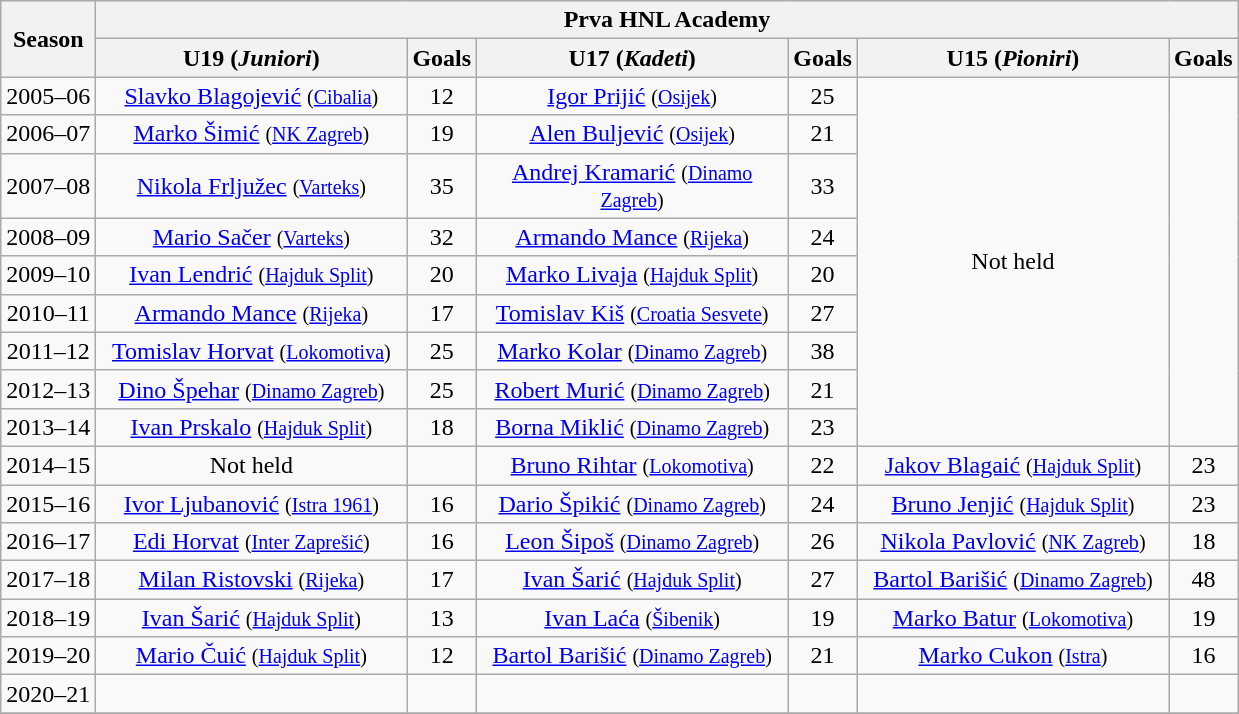<table class="wikitable" style="text-align: center">
<tr>
<th rowspan=2>Season</th>
<th colspan=6>Prva HNL Academy</th>
</tr>
<tr>
<th width="200">U19 (<em>Juniori</em>)</th>
<th width="20">Goals</th>
<th width="200">U17 (<em>Kadeti</em>)</th>
<th width="20">Goals</th>
<th width="200">U15 (<em>Pioniri</em>)</th>
<th width="20">Goals</th>
</tr>
<tr>
<td>2005–06</td>
<td><a href='#'>Slavko Blagojević</a> <small>(<a href='#'>Cibalia</a>)</small></td>
<td>12</td>
<td><a href='#'>Igor Prijić</a> <small>(<a href='#'>Osijek</a>)</small></td>
<td>25</td>
<td rowspan=9>Not held</td>
<td rowspan=9></td>
</tr>
<tr>
<td>2006–07</td>
<td><a href='#'>Marko Šimić</a> <small>(<a href='#'>NK Zagreb</a>)</small></td>
<td>19</td>
<td><a href='#'>Alen Buljević</a> <small>(<a href='#'>Osijek</a>)</small></td>
<td>21</td>
</tr>
<tr>
<td>2007–08</td>
<td><a href='#'>Nikola Frljužec</a> <small>(<a href='#'>Varteks</a>)</small></td>
<td>35</td>
<td><a href='#'>Andrej Kramarić</a> <small>(<a href='#'>Dinamo Zagreb</a>)</small></td>
<td>33</td>
</tr>
<tr>
<td>2008–09</td>
<td><a href='#'>Mario Sačer</a> <small>(<a href='#'>Varteks</a>)</small></td>
<td>32</td>
<td><a href='#'>Armando Mance</a> <small>(<a href='#'>Rijeka</a>)</small></td>
<td>24</td>
</tr>
<tr>
<td>2009–10</td>
<td><a href='#'>Ivan Lendrić</a> <small>(<a href='#'>Hajduk Split</a>)</small></td>
<td>20</td>
<td><a href='#'>Marko Livaja</a> <small>(<a href='#'>Hajduk Split</a>)</small></td>
<td>20</td>
</tr>
<tr>
<td>2010–11</td>
<td><a href='#'>Armando Mance</a> <small>(<a href='#'>Rijeka</a>)</small></td>
<td>17</td>
<td><a href='#'>Tomislav Kiš</a> <small>(<a href='#'>Croatia Sesvete</a>)</small></td>
<td>27</td>
</tr>
<tr>
<td>2011–12</td>
<td><a href='#'>Tomislav Horvat</a> <small>(<a href='#'>Lokomotiva</a>)</small></td>
<td>25</td>
<td><a href='#'>Marko Kolar</a> <small>(<a href='#'>Dinamo Zagreb</a>)</small></td>
<td>38</td>
</tr>
<tr>
<td>2012–13</td>
<td><a href='#'>Dino Špehar</a> <small>(<a href='#'>Dinamo Zagreb</a>)</small></td>
<td>25</td>
<td><a href='#'>Robert Murić</a> <small>(<a href='#'>Dinamo Zagreb</a>)</small></td>
<td>21</td>
</tr>
<tr>
<td>2013–14</td>
<td><a href='#'>Ivan Prskalo</a> <small>(<a href='#'>Hajduk Split</a>)</small></td>
<td>18</td>
<td><a href='#'>Borna Miklić</a> <small>(<a href='#'>Dinamo Zagreb</a>)</small></td>
<td>23</td>
</tr>
<tr>
<td>2014–15</td>
<td>Not held</td>
<td></td>
<td><a href='#'>Bruno Rihtar</a> <small>(<a href='#'>Lokomotiva</a>)</small></td>
<td>22</td>
<td><a href='#'>Jakov Blagaić</a> <small>(<a href='#'>Hajduk Split</a>)</small></td>
<td>23</td>
</tr>
<tr>
<td>2015–16</td>
<td><a href='#'>Ivor Ljubanović</a> <small>(<a href='#'>Istra 1961</a>)</small></td>
<td>16</td>
<td><a href='#'>Dario Špikić</a> <small>(<a href='#'>Dinamo Zagreb</a>)</small></td>
<td>24</td>
<td><a href='#'>Bruno Jenjić</a> <small>(<a href='#'>Hajduk Split</a>)</small></td>
<td>23</td>
</tr>
<tr>
<td>2016–17</td>
<td><a href='#'>Edi Horvat</a> <small>(<a href='#'>Inter Zaprešić</a>)</small></td>
<td>16</td>
<td><a href='#'>Leon Šipoš</a> <small>(<a href='#'>Dinamo Zagreb</a>)</small></td>
<td>26</td>
<td><a href='#'>Nikola Pavlović</a> <small>(<a href='#'>NK Zagreb</a>)</small></td>
<td>18</td>
</tr>
<tr>
<td>2017–18</td>
<td><a href='#'>Milan Ristovski</a> <small>(<a href='#'>Rijeka</a>)</small></td>
<td>17</td>
<td><a href='#'>Ivan Šarić</a> <small>(<a href='#'>Hajduk Split</a>)</small></td>
<td>27</td>
<td><a href='#'>Bartol Barišić</a> <small>(<a href='#'>Dinamo Zagreb</a>)</small></td>
<td>48</td>
</tr>
<tr>
<td>2018–19</td>
<td><a href='#'>Ivan Šarić</a> <small>(<a href='#'>Hajduk Split</a>)</small></td>
<td>13</td>
<td><a href='#'>Ivan Laća</a> <small>(<a href='#'>Šibenik</a>)</small></td>
<td>19</td>
<td><a href='#'>Marko Batur</a> <small>(<a href='#'>Lokomotiva</a>)</small></td>
<td>19</td>
</tr>
<tr>
<td>2019–20</td>
<td><a href='#'>Mario Čuić</a> <small>(<a href='#'>Hajduk Split</a>)</small></td>
<td>12</td>
<td><a href='#'>Bartol Barišić</a> <small>(<a href='#'>Dinamo Zagreb</a>)</small></td>
<td>21</td>
<td><a href='#'>Marko Cukon</a> <small>(<a href='#'>Istra</a>)</small></td>
<td>16</td>
</tr>
<tr>
<td>2020–21</td>
<td></td>
<td></td>
<td></td>
<td></td>
<td></td>
<td></td>
</tr>
<tr>
</tr>
</table>
